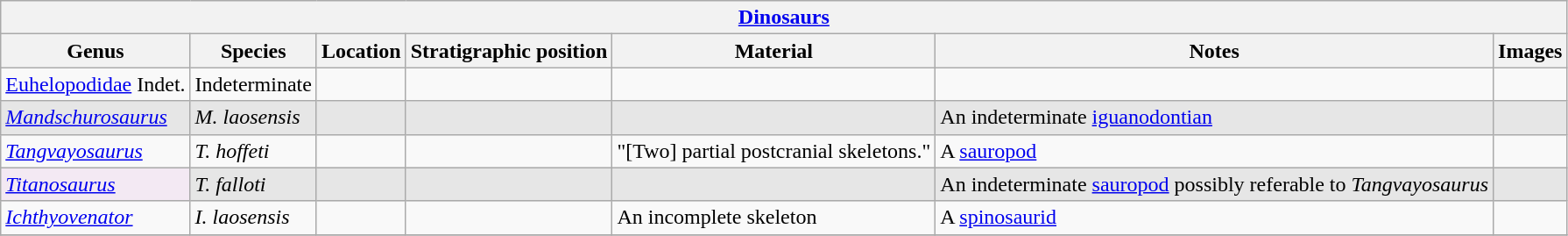<table class="wikitable sortable" align="center">
<tr>
<th colspan="7" align="center"><a href='#'>Dinosaurs</a></th>
</tr>
<tr>
<th>Genus</th>
<th>Species</th>
<th>Location</th>
<th>Stratigraphic position</th>
<th>Material</th>
<th>Notes</th>
<th>Images</th>
</tr>
<tr>
<td><a href='#'>Euhelopodidae</a> Indet.</td>
<td>Indeterminate</td>
<td></td>
<td></td>
<td></td>
<td></td>
<td></td>
</tr>
<tr>
<td style="background:#E6E6E6;"><em><a href='#'>Mandschurosaurus</a></em></td>
<td style="background:#E6E6E6;"><em>M. laosensis</em></td>
<td style="background:#E6E6E6;"></td>
<td style="background:#E6E6E6;"></td>
<td style="background:#E6E6E6;"></td>
<td style="background:#E6E6E6;">An indeterminate <a href='#'>iguanodontian</a></td>
<td style="background:#E6E6E6;"></td>
</tr>
<tr>
<td><em><a href='#'>Tangvayosaurus</a></em></td>
<td><em>T. hoffeti</em></td>
<td></td>
<td></td>
<td>"[Two] partial postcranial skeletons."</td>
<td>A <a href='#'>sauropod</a></td>
<td></td>
</tr>
<tr>
<td style="background:#f3e9f3;"><em><a href='#'>Titanosaurus</a></em></td>
<td style="background:#E6E6E6;"><em>T. falloti</em></td>
<td style="background:#E6E6E6;"></td>
<td style="background:#E6E6E6;"></td>
<td style="background:#E6E6E6;"></td>
<td style="background:#E6E6E6;">An indeterminate <a href='#'>sauropod</a> possibly referable to <em>Tangvayosaurus</em></td>
<td style="background:#E6E6E6;"></td>
</tr>
<tr>
<td><em><a href='#'>Ichthyovenator</a></em></td>
<td><em>I. laosensis</em></td>
<td></td>
<td></td>
<td>An incomplete skeleton</td>
<td>A <a href='#'>spinosaurid</a></td>
<td></td>
</tr>
<tr>
</tr>
</table>
